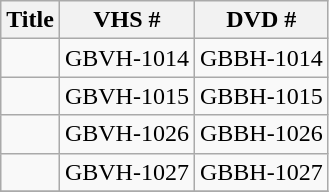<table class="wikitable" style="text-align:left">
<tr>
<th>Title</th>
<th>VHS #</th>
<th>DVD #</th>
</tr>
<tr>
<td></td>
<td>GBVH-1014</td>
<td>GBBH-1014</td>
</tr>
<tr>
<td></td>
<td>GBVH-1015</td>
<td>GBBH-1015</td>
</tr>
<tr>
<td></td>
<td>GBVH-1026</td>
<td>GBBH-1026</td>
</tr>
<tr>
<td></td>
<td>GBVH-1027</td>
<td>GBBH-1027</td>
</tr>
<tr>
</tr>
</table>
